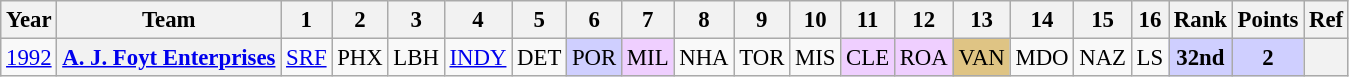<table class="wikitable" style="text-align:center; font-size:95%">
<tr>
<th>Year</th>
<th>Team</th>
<th>1</th>
<th>2</th>
<th>3</th>
<th>4</th>
<th>5</th>
<th>6</th>
<th>7</th>
<th>8</th>
<th>9</th>
<th>10</th>
<th>11</th>
<th>12</th>
<th>13</th>
<th>14</th>
<th>15</th>
<th>16</th>
<th>Rank</th>
<th>Points</th>
<th>Ref</th>
</tr>
<tr>
<td><a href='#'>1992</a></td>
<th><a href='#'>A. J. Foyt Enterprises</a></th>
<td><a href='#'>SRF</a></td>
<td>PHX</td>
<td>LBH</td>
<td><a href='#'>INDY</a></td>
<td>DET</td>
<td style="background:#CFCFFF;">POR<br></td>
<td style="background:#EFCFFF;">MIL<br></td>
<td>NHA</td>
<td>TOR</td>
<td>MIS</td>
<td style="background:#EFCFFF;">CLE<br></td>
<td style="background:#EFCFFF;">ROA<br></td>
<td style="background:#DFC484;">VAN<br></td>
<td>MDO</td>
<td>NAZ</td>
<td>LS</td>
<th style="background:#CFCFFF;">32nd</th>
<th style="background:#CFCFFF;">2</th>
<th></th>
</tr>
</table>
